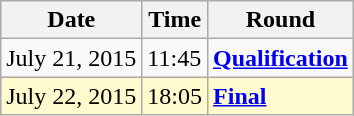<table class="wikitable">
<tr>
<th>Date</th>
<th>Time</th>
<th>Round</th>
</tr>
<tr>
<td>July 21, 2015</td>
<td>11:45</td>
<td><strong><a href='#'>Qualification</a></strong></td>
</tr>
<tr style=background:lemonchiffon>
<td>July 22, 2015</td>
<td>18:05</td>
<td><strong><a href='#'>Final</a></strong></td>
</tr>
</table>
